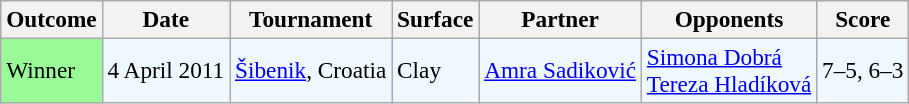<table class="sortable wikitable" style=font-size:97%>
<tr>
<th>Outcome</th>
<th>Date</th>
<th>Tournament</th>
<th>Surface</th>
<th>Partner</th>
<th>Opponents</th>
<th>Score</th>
</tr>
<tr style="background:#f0f8ff;">
<td style="background:#98fb98;">Winner</td>
<td>4 April 2011</td>
<td><a href='#'>Šibenik</a>, Croatia</td>
<td>Clay</td>
<td> <a href='#'>Amra Sadiković</a></td>
<td> <a href='#'>Simona Dobrá</a> <br>  <a href='#'>Tereza Hladíková</a></td>
<td>7–5, 6–3</td>
</tr>
</table>
